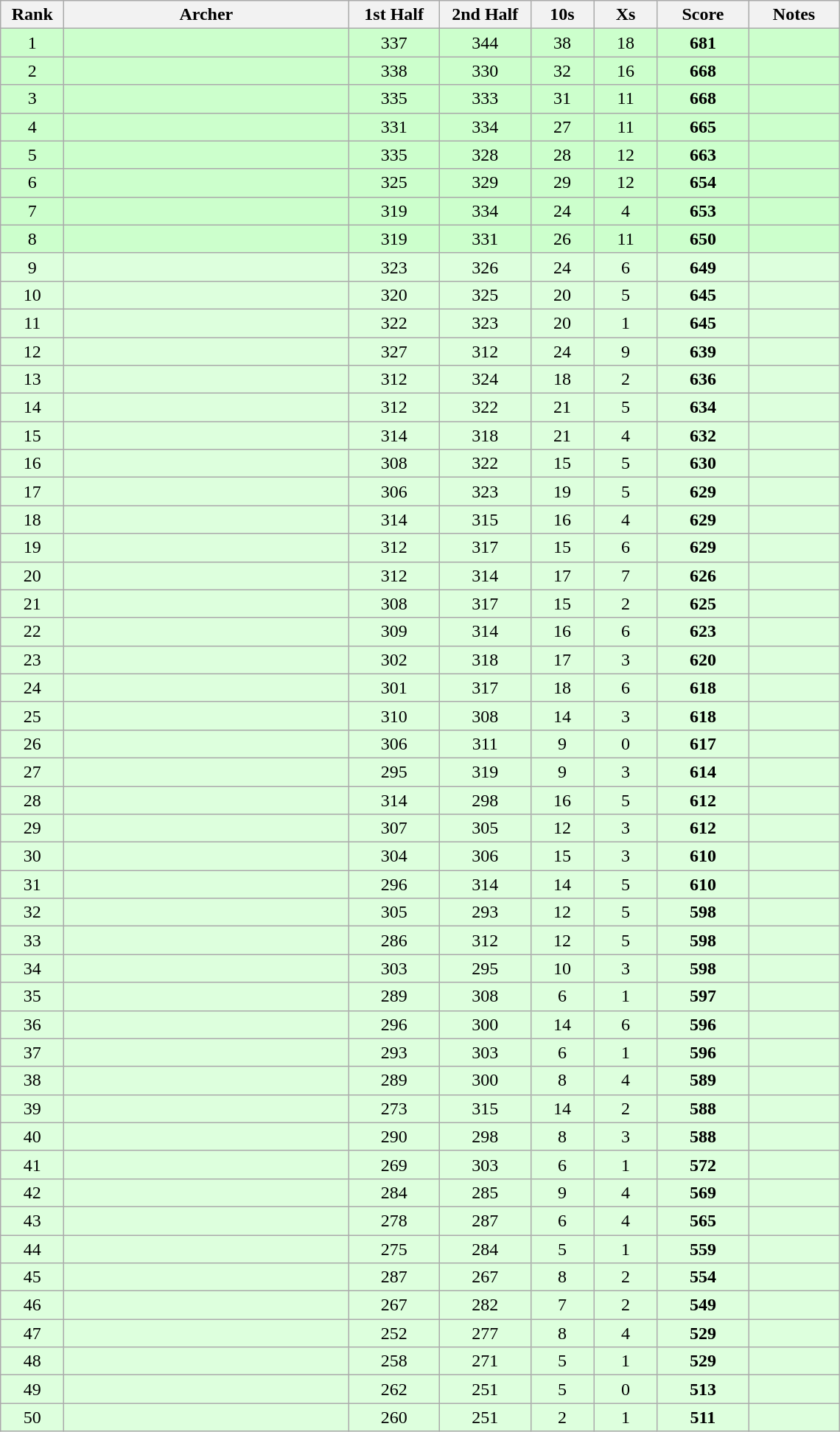<table class="wikitable sortable" style="font-size:100%; text-align:center">
<tr>
<th width="50">Rank</th>
<th width="250">Archer</th>
<th width="75">1st Half</th>
<th width="75">2nd Half</th>
<th width="50">10s</th>
<th width="50">Xs</th>
<th width="75">Score</th>
<th width="75">Notes</th>
</tr>
<tr bgcolor="#CCFFCC">
<td>1</td>
<td align="left"></td>
<td>337</td>
<td>344</td>
<td>38</td>
<td>18</td>
<td><strong>681</strong></td>
<td></td>
</tr>
<tr bgcolor="#CCFFCC">
<td>2</td>
<td align="left"></td>
<td>338</td>
<td>330</td>
<td>32</td>
<td>16</td>
<td><strong>668</strong></td>
<td></td>
</tr>
<tr bgcolor="#CCFFCC">
<td>3</td>
<td align="left"></td>
<td>335</td>
<td>333</td>
<td>31</td>
<td>11</td>
<td><strong>668</strong></td>
<td></td>
</tr>
<tr bgcolor="#CCFFCC">
<td>4</td>
<td align="left"></td>
<td>331</td>
<td>334</td>
<td>27</td>
<td>11</td>
<td><strong>665</strong></td>
<td></td>
</tr>
<tr bgcolor="#CCFFCC">
<td>5</td>
<td align="left"></td>
<td>335</td>
<td>328</td>
<td>28</td>
<td>12</td>
<td><strong>663</strong></td>
<td></td>
</tr>
<tr bgcolor="#CCFFCC">
<td>6</td>
<td align="left"></td>
<td>325</td>
<td>329</td>
<td>29</td>
<td>12</td>
<td><strong>654</strong></td>
<td></td>
</tr>
<tr bgcolor="#CCFFCC">
<td>7</td>
<td align="left"></td>
<td>319</td>
<td>334</td>
<td>24</td>
<td>4</td>
<td><strong>653</strong></td>
<td></td>
</tr>
<tr bgcolor="#CCFFCC">
<td>8</td>
<td align="left"></td>
<td>319</td>
<td>331</td>
<td>26</td>
<td>11</td>
<td><strong>650</strong></td>
<td></td>
</tr>
<tr bgcolor="#DDFFDD">
<td>9</td>
<td align="left"></td>
<td>323</td>
<td>326</td>
<td>24</td>
<td>6</td>
<td><strong>649</strong></td>
<td></td>
</tr>
<tr bgcolor="#DDFFDD">
<td>10</td>
<td align="left"></td>
<td>320</td>
<td>325</td>
<td>20</td>
<td>5</td>
<td><strong>645</strong></td>
<td></td>
</tr>
<tr bgcolor="#DDFFDD">
<td>11</td>
<td align="left"></td>
<td>322</td>
<td>323</td>
<td>20</td>
<td>1</td>
<td><strong>645</strong></td>
<td></td>
</tr>
<tr bgcolor="#DDFFDD">
<td>12</td>
<td align="left"></td>
<td>327</td>
<td>312</td>
<td>24</td>
<td>9</td>
<td><strong>639</strong></td>
<td></td>
</tr>
<tr bgcolor="#DDFFDD">
<td>13</td>
<td align="left"></td>
<td>312</td>
<td>324</td>
<td>18</td>
<td>2</td>
<td><strong>636</strong></td>
<td></td>
</tr>
<tr bgcolor="#DDFFDD">
<td>14</td>
<td align="left"></td>
<td>312</td>
<td>322</td>
<td>21</td>
<td>5</td>
<td><strong>634</strong></td>
<td></td>
</tr>
<tr bgcolor="#DDFFDD">
<td>15</td>
<td align="left"></td>
<td>314</td>
<td>318</td>
<td>21</td>
<td>4</td>
<td><strong>632</strong></td>
<td></td>
</tr>
<tr bgcolor="#DDFFDD">
<td>16</td>
<td align="left"></td>
<td>308</td>
<td>322</td>
<td>15</td>
<td>5</td>
<td><strong>630</strong></td>
<td></td>
</tr>
<tr bgcolor="#DDFFDD">
<td>17</td>
<td align="left"></td>
<td>306</td>
<td>323</td>
<td>19</td>
<td>5</td>
<td><strong>629</strong></td>
<td></td>
</tr>
<tr bgcolor="#DDFFDD">
<td>18</td>
<td align="left"></td>
<td>314</td>
<td>315</td>
<td>16</td>
<td>4</td>
<td><strong>629</strong></td>
<td></td>
</tr>
<tr bgcolor="#DDFFDD">
<td>19</td>
<td align="left"></td>
<td>312</td>
<td>317</td>
<td>15</td>
<td>6</td>
<td><strong>629</strong></td>
<td></td>
</tr>
<tr bgcolor="#DDFFDD">
<td>20</td>
<td align="left"></td>
<td>312</td>
<td>314</td>
<td>17</td>
<td>7</td>
<td><strong>626</strong></td>
<td></td>
</tr>
<tr bgcolor="#DDFFDD">
<td>21</td>
<td align="left"></td>
<td>308</td>
<td>317</td>
<td>15</td>
<td>2</td>
<td><strong>625</strong></td>
<td></td>
</tr>
<tr bgcolor="#DDFFDD">
<td>22</td>
<td align="left"></td>
<td>309</td>
<td>314</td>
<td>16</td>
<td>6</td>
<td><strong>623</strong></td>
<td></td>
</tr>
<tr bgcolor="#DDFFDD">
<td>23</td>
<td align="left"></td>
<td>302</td>
<td>318</td>
<td>17</td>
<td>3</td>
<td><strong>620</strong></td>
<td></td>
</tr>
<tr bgcolor="#DDFFDD">
<td>24</td>
<td align="left"></td>
<td>301</td>
<td>317</td>
<td>18</td>
<td>6</td>
<td><strong>618</strong></td>
<td></td>
</tr>
<tr bgcolor="#DDFFDD">
<td>25</td>
<td align="left"></td>
<td>310</td>
<td>308</td>
<td>14</td>
<td>3</td>
<td><strong>618</strong></td>
<td></td>
</tr>
<tr bgcolor="#DDFFDD">
<td>26</td>
<td align="left"></td>
<td>306</td>
<td>311</td>
<td>9</td>
<td>0</td>
<td><strong>617</strong></td>
<td></td>
</tr>
<tr bgcolor="#DDFFDD">
<td>27</td>
<td align="left"></td>
<td>295</td>
<td>319</td>
<td>9</td>
<td>3</td>
<td><strong>614</strong></td>
<td></td>
</tr>
<tr bgcolor="#DDFFDD">
<td>28</td>
<td align="left"></td>
<td>314</td>
<td>298</td>
<td>16</td>
<td>5</td>
<td><strong>612</strong></td>
<td></td>
</tr>
<tr bgcolor="#DDFFDD">
<td>29</td>
<td align="left"></td>
<td>307</td>
<td>305</td>
<td>12</td>
<td>3</td>
<td><strong>612</strong></td>
<td></td>
</tr>
<tr bgcolor="#DDFFDD">
<td>30</td>
<td align="left"></td>
<td>304</td>
<td>306</td>
<td>15</td>
<td>3</td>
<td><strong>610</strong></td>
<td></td>
</tr>
<tr bgcolor="#DDFFDD">
<td>31</td>
<td align="left"></td>
<td>296</td>
<td>314</td>
<td>14</td>
<td>5</td>
<td><strong>610</strong></td>
<td></td>
</tr>
<tr bgcolor="#DDFFDD">
<td>32</td>
<td align="left"></td>
<td>305</td>
<td>293</td>
<td>12</td>
<td>5</td>
<td><strong>598</strong></td>
<td></td>
</tr>
<tr bgcolor="#DDFFDD">
<td>33</td>
<td align="left"></td>
<td>286</td>
<td>312</td>
<td>12</td>
<td>5</td>
<td><strong>598</strong></td>
<td></td>
</tr>
<tr bgcolor="#DDFFDD">
<td>34</td>
<td align="left"></td>
<td>303</td>
<td>295</td>
<td>10</td>
<td>3</td>
<td><strong>598</strong></td>
<td></td>
</tr>
<tr bgcolor="#DDFFDD">
<td>35</td>
<td align="left"></td>
<td>289</td>
<td>308</td>
<td>6</td>
<td>1</td>
<td><strong>597</strong></td>
<td></td>
</tr>
<tr bgcolor="#DDFFDD">
<td>36</td>
<td align="left"></td>
<td>296</td>
<td>300</td>
<td>14</td>
<td>6</td>
<td><strong>596</strong></td>
<td></td>
</tr>
<tr bgcolor="#DDFFDD">
<td>37</td>
<td align="left"></td>
<td>293</td>
<td>303</td>
<td>6</td>
<td>1</td>
<td><strong>596</strong></td>
<td></td>
</tr>
<tr bgcolor="#DDFFDD">
<td>38</td>
<td align="left"></td>
<td>289</td>
<td>300</td>
<td>8</td>
<td>4</td>
<td><strong>589</strong></td>
<td></td>
</tr>
<tr bgcolor="#DDFFDD">
<td>39</td>
<td align="left"></td>
<td>273</td>
<td>315</td>
<td>14</td>
<td>2</td>
<td><strong>588</strong></td>
<td></td>
</tr>
<tr bgcolor="#DDFFDD">
<td>40</td>
<td align="left"></td>
<td>290</td>
<td>298</td>
<td>8</td>
<td>3</td>
<td><strong>588</strong></td>
<td></td>
</tr>
<tr bgcolor="#DDFFDD">
<td>41</td>
<td align="left"></td>
<td>269</td>
<td>303</td>
<td>6</td>
<td>1</td>
<td><strong>572</strong></td>
<td></td>
</tr>
<tr bgcolor="#DDFFDD">
<td>42</td>
<td align="left"></td>
<td>284</td>
<td>285</td>
<td>9</td>
<td>4</td>
<td><strong>569</strong></td>
<td></td>
</tr>
<tr bgcolor="#DDFFDD">
<td>43</td>
<td align="left"></td>
<td>278</td>
<td>287</td>
<td>6</td>
<td>4</td>
<td><strong>565</strong></td>
<td></td>
</tr>
<tr bgcolor="#DDFFDD">
<td>44</td>
<td align="left"></td>
<td>275</td>
<td>284</td>
<td>5</td>
<td>1</td>
<td><strong>559</strong></td>
<td></td>
</tr>
<tr bgcolor="#DDFFDD">
<td>45</td>
<td align="left"></td>
<td>287</td>
<td>267</td>
<td>8</td>
<td>2</td>
<td><strong>554</strong></td>
<td></td>
</tr>
<tr bgcolor="#DDFFDD">
<td>46</td>
<td align="left"></td>
<td>267</td>
<td>282</td>
<td>7</td>
<td>2</td>
<td><strong>549</strong></td>
<td></td>
</tr>
<tr bgcolor="#DDFFDD">
<td>47</td>
<td align="left"></td>
<td>252</td>
<td>277</td>
<td>8</td>
<td>4</td>
<td><strong>529</strong></td>
<td></td>
</tr>
<tr bgcolor="#DDFFDD">
<td>48</td>
<td align="left"></td>
<td>258</td>
<td>271</td>
<td>5</td>
<td>1</td>
<td><strong>529</strong></td>
<td></td>
</tr>
<tr bgcolor="#DDFFDD">
<td>49</td>
<td align="left"></td>
<td>262</td>
<td>251</td>
<td>5</td>
<td>0</td>
<td><strong>513</strong></td>
<td></td>
</tr>
<tr bgcolor="#DDFFDD">
<td>50</td>
<td align="left"></td>
<td>260</td>
<td>251</td>
<td>2</td>
<td>1</td>
<td><strong>511</strong></td>
<td></td>
</tr>
</table>
